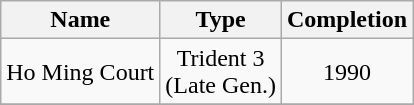<table class="wikitable" style="text-align: center">
<tr>
<th>Name</th>
<th>Type</th>
<th>Completion</th>
</tr>
<tr>
<td>Ho Ming Court</td>
<td rowspan="1">Trident 3 <br> (Late Gen.)</td>
<td rowspan="1">1990</td>
</tr>
<tr>
</tr>
</table>
